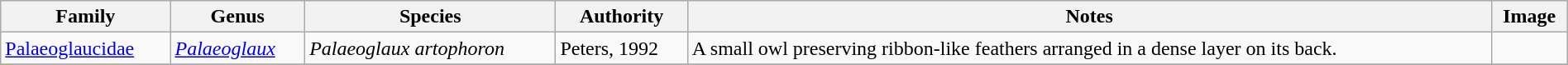<table class="wikitable" align="center" width="100%">
<tr>
<th>Family</th>
<th>Genus</th>
<th>Species</th>
<th>Authority</th>
<th>Notes</th>
<th>Image</th>
</tr>
<tr>
<td><a href='#'>Palaeoglaucidae</a></td>
<td><em><a href='#'>Palaeoglaux</a></em></td>
<td><em>Palaeoglaux artophoron</em></td>
<td>Peters, 1992</td>
<td>A small owl preserving ribbon-like feathers arranged in a dense layer on its back.</td>
<td></td>
</tr>
<tr>
</tr>
</table>
